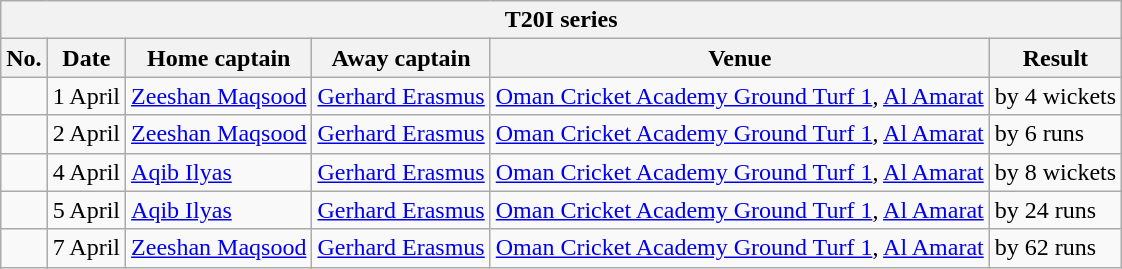<table class="wikitable">
<tr>
<th colspan="6">T20I series</th>
</tr>
<tr>
<th>No.</th>
<th>Date</th>
<th>Home captain</th>
<th>Away captain</th>
<th>Venue</th>
<th>Result</th>
</tr>
<tr>
<td></td>
<td>1 April</td>
<td><a href='#'>Zeeshan Maqsood</a></td>
<td><a href='#'>Gerhard Erasmus</a></td>
<td><a href='#'>Oman Cricket Academy Ground Turf 1</a>, <a href='#'>Al Amarat</a></td>
<td> by 4 wickets</td>
</tr>
<tr>
<td></td>
<td>2 April</td>
<td><a href='#'>Zeeshan Maqsood</a></td>
<td><a href='#'>Gerhard Erasmus</a></td>
<td><a href='#'>Oman Cricket Academy Ground Turf 1</a>, <a href='#'>Al Amarat</a></td>
<td> by 6 runs</td>
</tr>
<tr>
<td></td>
<td>4 April</td>
<td><a href='#'>Aqib Ilyas</a></td>
<td><a href='#'>Gerhard Erasmus</a></td>
<td><a href='#'>Oman Cricket Academy Ground Turf 1</a>, <a href='#'>Al Amarat</a></td>
<td> by 8 wickets</td>
</tr>
<tr>
<td></td>
<td>5 April</td>
<td><a href='#'>Aqib Ilyas</a></td>
<td><a href='#'>Gerhard Erasmus</a></td>
<td><a href='#'>Oman Cricket Academy Ground Turf 1</a>, <a href='#'>Al Amarat</a></td>
<td> by 24 runs</td>
</tr>
<tr>
<td></td>
<td>7 April</td>
<td><a href='#'>Zeeshan Maqsood</a></td>
<td><a href='#'>Gerhard Erasmus</a></td>
<td><a href='#'>Oman Cricket Academy Ground Turf 1</a>, <a href='#'>Al Amarat</a></td>
<td> by 62 runs</td>
</tr>
</table>
